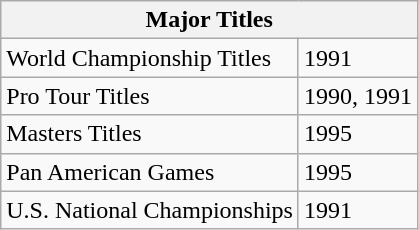<table class="wikitable">
<tr>
<th colspan="2">Major Titles</th>
</tr>
<tr>
<td>World Championship Titles</td>
<td>1991</td>
</tr>
<tr>
<td>Pro Tour Titles</td>
<td>1990, 1991</td>
</tr>
<tr>
<td>Masters Titles</td>
<td>1995</td>
</tr>
<tr>
<td>Pan American Games</td>
<td>1995</td>
</tr>
<tr>
<td>U.S. National Championships</td>
<td>1991</td>
</tr>
</table>
